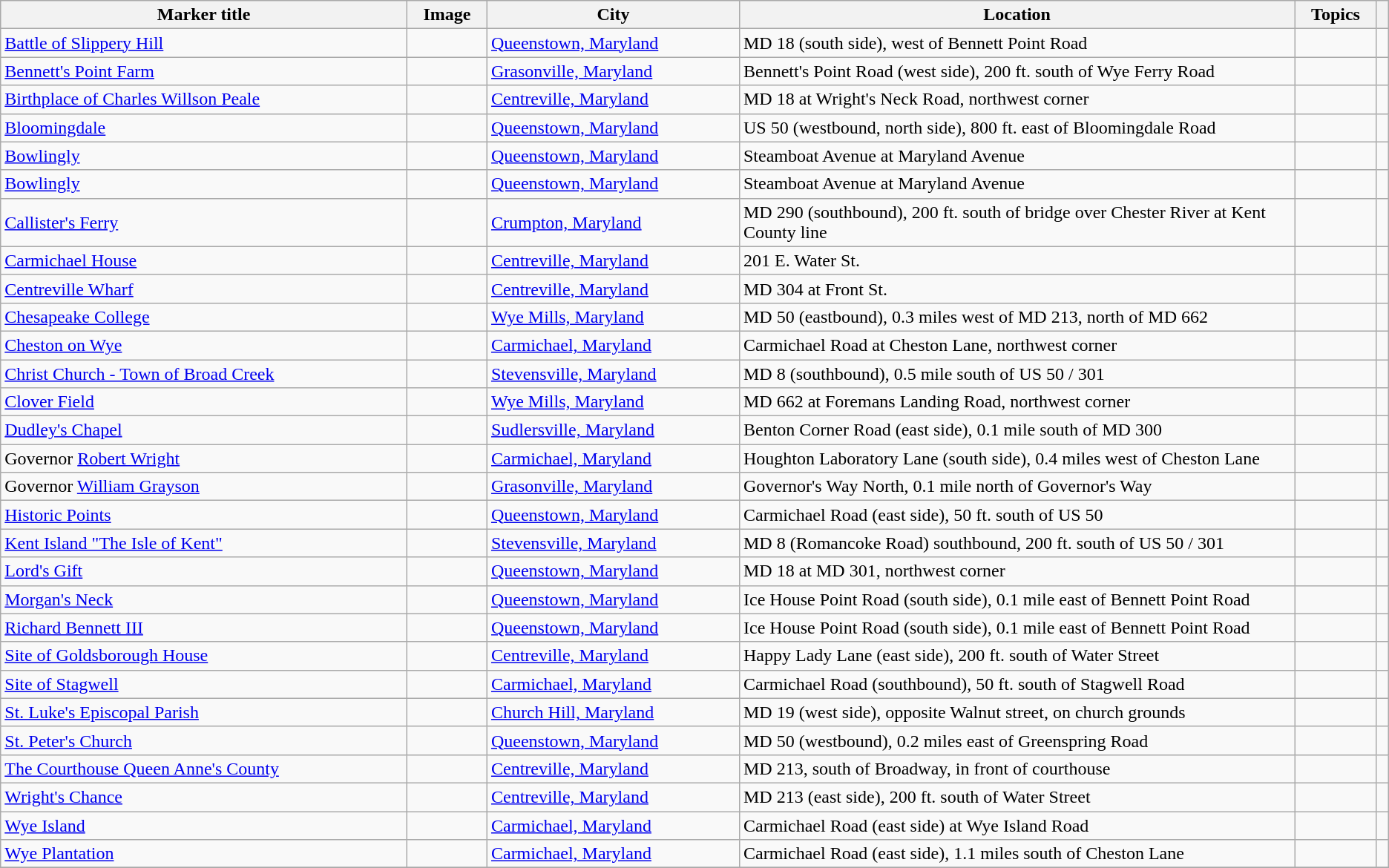<table class="wikitable sortable">
<tr>
<th><strong>Marker title</strong></th>
<th class="unsortable"><strong>Image</strong></th>
<th><strong>City</strong></th>
<th style="width:40%"><strong>Location</strong></th>
<th><strong>Topics</strong></th>
<th class="unsortable"></th>
</tr>
<tr>
<td><a href='#'>Battle of Slippery Hill</a></td>
<td></td>
<td><a href='#'>Queenstown, Maryland</a></td>
<td>MD 18 (south side), west of Bennett Point Road<br><small></small></td>
<td></td>
<td></td>
</tr>
<tr>
<td><a href='#'>Bennett's Point Farm</a></td>
<td></td>
<td><a href='#'>Grasonville, Maryland</a></td>
<td>Bennett's Point Road (west side), 200 ft. south of Wye Ferry Road<br><small></small></td>
<td></td>
<td></td>
</tr>
<tr>
<td><a href='#'>Birthplace of Charles Willson Peale</a></td>
<td></td>
<td><a href='#'>Centreville, Maryland</a></td>
<td>MD 18 at Wright's Neck Road, northwest corner<br><small></small></td>
<td></td>
<td></td>
</tr>
<tr>
<td><a href='#'>Bloomingdale</a></td>
<td></td>
<td><a href='#'>Queenstown, Maryland</a></td>
<td>US 50 (westbound, north side), 800 ft. east of Bloomingdale Road<br><small></small></td>
<td></td>
<td></td>
</tr>
<tr>
<td><a href='#'>Bowlingly</a></td>
<td></td>
<td><a href='#'>Queenstown, Maryland</a></td>
<td>Steamboat Avenue at Maryland Avenue<br><small></small></td>
<td></td>
<td></td>
</tr>
<tr>
<td><a href='#'>Bowlingly</a></td>
<td></td>
<td><a href='#'>Queenstown, Maryland</a></td>
<td>Steamboat Avenue at Maryland Avenue<br><small></small></td>
<td></td>
<td></td>
</tr>
<tr>
<td><a href='#'>Callister's Ferry</a></td>
<td></td>
<td><a href='#'>Crumpton, Maryland</a></td>
<td>MD 290 (southbound), 200 ft. south of bridge over Chester River at Kent County line<br><small></small></td>
<td></td>
<td></td>
</tr>
<tr>
<td><a href='#'>Carmichael House</a></td>
<td></td>
<td><a href='#'>Centreville, Maryland</a></td>
<td>201 E. Water St.<br><small></small></td>
<td></td>
<td></td>
</tr>
<tr>
<td><a href='#'>Centreville Wharf</a></td>
<td></td>
<td><a href='#'>Centreville, Maryland</a></td>
<td>MD 304 at Front St.<br><small></small></td>
<td></td>
<td></td>
</tr>
<tr>
<td><a href='#'>Chesapeake College</a></td>
<td></td>
<td><a href='#'>Wye Mills, Maryland</a></td>
<td>MD 50 (eastbound), 0.3 miles west of MD 213, north of MD 662<br><small></small></td>
<td></td>
<td></td>
</tr>
<tr>
<td><a href='#'>Cheston on Wye</a></td>
<td></td>
<td><a href='#'>Carmichael, Maryland</a></td>
<td>Carmichael Road at Cheston Lane, northwest corner<br><small></small></td>
<td></td>
<td></td>
</tr>
<tr>
<td><a href='#'>Christ Church - Town of Broad Creek</a></td>
<td></td>
<td><a href='#'>Stevensville, Maryland</a></td>
<td>MD 8 (southbound), 0.5 mile south of US 50 / 301<br><small></small></td>
<td></td>
<td></td>
</tr>
<tr>
<td><a href='#'>Clover Field</a></td>
<td></td>
<td><a href='#'>Wye Mills, Maryland</a></td>
<td>MD 662 at Foremans Landing Road, northwest corner<br><small></small></td>
<td></td>
<td></td>
</tr>
<tr>
<td><a href='#'>Dudley's Chapel</a></td>
<td></td>
<td><a href='#'>Sudlersville, Maryland</a></td>
<td>Benton Corner Road (east side), 0.1 mile south of MD 300<br><small></small></td>
<td></td>
<td></td>
</tr>
<tr>
<td>Governor <a href='#'>Robert Wright</a></td>
<td></td>
<td><a href='#'>Carmichael, Maryland</a></td>
<td>Houghton Laboratory Lane (south side), 0.4 miles west of Cheston Lane<br><small></small></td>
<td></td>
<td></td>
</tr>
<tr>
<td>Governor <a href='#'>William Grayson</a></td>
<td></td>
<td><a href='#'>Grasonville, Maryland</a></td>
<td>Governor's Way North, 0.1 mile north of Governor's Way<br><small></small></td>
<td></td>
<td></td>
</tr>
<tr>
<td><a href='#'>Historic Points</a></td>
<td></td>
<td><a href='#'>Queenstown, Maryland</a></td>
<td>Carmichael Road (east side), 50 ft. south of US 50<br><small></small></td>
<td></td>
<td></td>
</tr>
<tr>
<td><a href='#'>Kent Island "The Isle of Kent"</a></td>
<td></td>
<td><a href='#'>Stevensville, Maryland</a></td>
<td>MD 8 (Romancoke Road) southbound, 200 ft. south of US 50 / 301<br><small></small></td>
<td></td>
<td></td>
</tr>
<tr>
<td><a href='#'>Lord's Gift</a></td>
<td></td>
<td><a href='#'>Queenstown, Maryland</a></td>
<td>MD 18 at MD 301, northwest corner<br><small></small></td>
<td></td>
<td></td>
</tr>
<tr>
<td><a href='#'>Morgan's Neck</a></td>
<td></td>
<td><a href='#'>Queenstown, Maryland</a></td>
<td>Ice House Point Road (south side), 0.1 mile east of Bennett Point Road<br><small></small></td>
<td></td>
<td></td>
</tr>
<tr>
<td><a href='#'>Richard Bennett III</a></td>
<td></td>
<td><a href='#'>Queenstown, Maryland</a></td>
<td>Ice House Point Road (south side), 0.1 mile east of Bennett Point Road<br><small></small></td>
<td></td>
<td></td>
</tr>
<tr>
<td><a href='#'>Site of Goldsborough House</a></td>
<td></td>
<td><a href='#'>Centreville, Maryland</a></td>
<td>Happy Lady Lane (east side), 200 ft. south of Water Street<br><small></small></td>
<td></td>
<td></td>
</tr>
<tr>
<td><a href='#'>Site of Stagwell</a></td>
<td></td>
<td><a href='#'>Carmichael, Maryland</a></td>
<td>Carmichael Road (southbound), 50 ft. south of Stagwell Road<br><small></small></td>
<td></td>
<td></td>
</tr>
<tr>
<td><a href='#'>St. Luke's Episcopal Parish</a></td>
<td></td>
<td><a href='#'>Church Hill, Maryland</a></td>
<td>MD 19 (west side), opposite Walnut street, on church grounds<br><small></small></td>
<td></td>
<td></td>
</tr>
<tr>
<td><a href='#'>St. Peter's Church</a></td>
<td></td>
<td><a href='#'>Queenstown, Maryland</a></td>
<td>MD 50 (westbound), 0.2 miles east of Greenspring Road<br><small></small></td>
<td></td>
<td></td>
</tr>
<tr>
<td><a href='#'>The Courthouse Queen Anne's County</a></td>
<td></td>
<td><a href='#'>Centreville, Maryland</a></td>
<td>MD 213, south of Broadway, in front of courthouse<br><small></small></td>
<td></td>
<td></td>
</tr>
<tr>
<td><a href='#'>Wright's Chance</a></td>
<td></td>
<td><a href='#'>Centreville, Maryland</a></td>
<td>MD 213 (east side), 200 ft. south of Water Street<br><small></small></td>
<td></td>
<td></td>
</tr>
<tr>
<td><a href='#'>Wye Island</a></td>
<td></td>
<td><a href='#'>Carmichael, Maryland</a></td>
<td>Carmichael Road (east side) at Wye Island Road<br><small></small></td>
<td></td>
<td></td>
</tr>
<tr>
<td><a href='#'>Wye Plantation</a></td>
<td></td>
<td><a href='#'>Carmichael, Maryland</a></td>
<td>Carmichael Road (east side), 1.1 miles south of Cheston Lane<br><small></small></td>
<td></td>
<td></td>
</tr>
<tr>
</tr>
</table>
